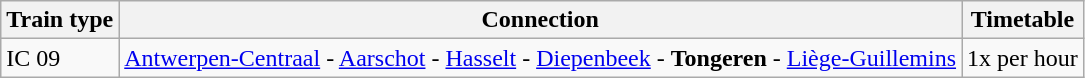<table class="wikitable">
<tr>
<th>Train type</th>
<th>Connection</th>
<th>Timetable</th>
</tr>
<tr>
<td>IC 09</td>
<td><a href='#'>Antwerpen-Centraal</a> - <a href='#'>Aarschot</a> - <a href='#'>Hasselt</a> - <a href='#'>Diepenbeek</a> - <strong>Tongeren</strong> - <a href='#'>Liège-Guillemins</a></td>
<td>1x per hour</td>
</tr>
</table>
